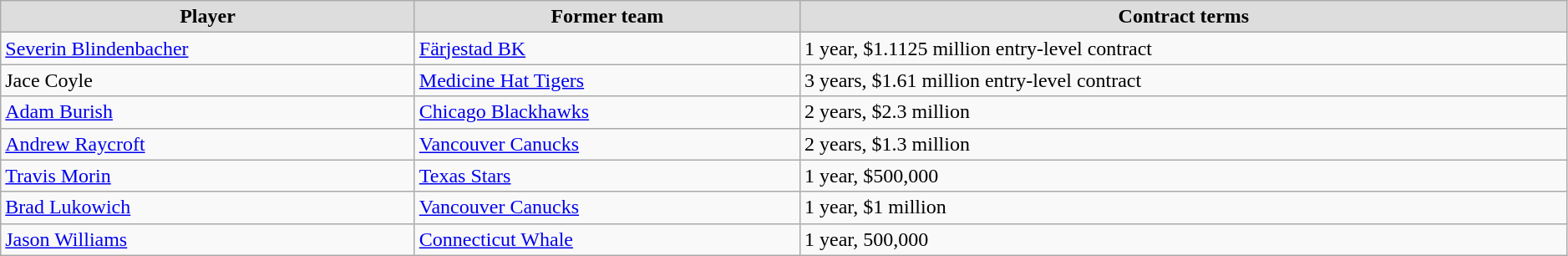<table class="wikitable" width=99%>
<tr align="center" bgcolor="#dddddd">
<td><strong>Player</strong></td>
<td><strong>Former team</strong></td>
<td><strong>Contract terms</strong></td>
</tr>
<tr>
<td><a href='#'>Severin Blindenbacher</a></td>
<td><a href='#'>Färjestad BK</a></td>
<td>1 year, $1.1125 million entry-level contract</td>
</tr>
<tr>
<td>Jace Coyle</td>
<td><a href='#'>Medicine Hat Tigers</a></td>
<td>3 years, $1.61 million entry-level contract</td>
</tr>
<tr>
<td><a href='#'>Adam Burish</a></td>
<td><a href='#'>Chicago Blackhawks</a></td>
<td>2 years, $2.3 million</td>
</tr>
<tr>
<td><a href='#'>Andrew Raycroft</a></td>
<td><a href='#'>Vancouver Canucks</a></td>
<td>2 years, $1.3 million</td>
</tr>
<tr>
<td><a href='#'>Travis Morin</a></td>
<td><a href='#'>Texas Stars</a></td>
<td>1 year, $500,000</td>
</tr>
<tr>
<td><a href='#'>Brad Lukowich</a></td>
<td><a href='#'>Vancouver Canucks</a></td>
<td>1 year, $1 million</td>
</tr>
<tr>
<td><a href='#'>Jason Williams</a></td>
<td><a href='#'>Connecticut Whale</a></td>
<td>1 year, 500,000</td>
</tr>
</table>
